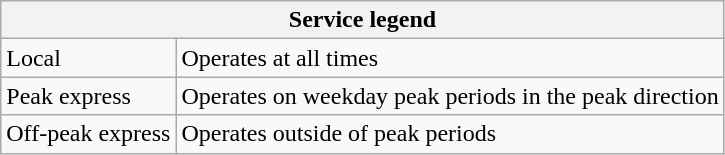<table class="wikitable">
<tr>
<th colspan="2">Service legend</th>
</tr>
<tr>
<td>Local</td>
<td>Operates at all times</td>
</tr>
<tr>
<td>Peak express</td>
<td>Operates on weekday peak periods in the peak direction</td>
</tr>
<tr>
<td>Off-peak express</td>
<td>Operates outside of peak periods</td>
</tr>
</table>
